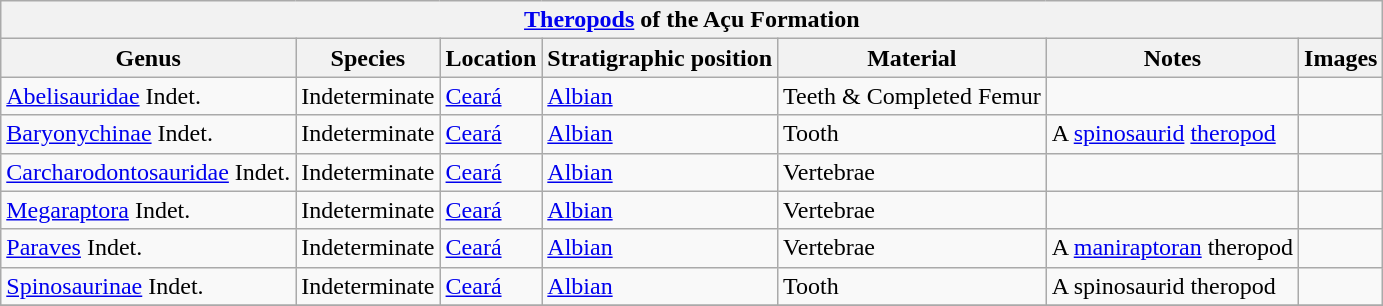<table class="wikitable" align="center">
<tr>
<th colspan="7" align="center"><a href='#'>Theropods</a> of the Açu Formation</th>
</tr>
<tr>
<th>Genus</th>
<th>Species</th>
<th>Location</th>
<th>Stratigraphic position</th>
<th>Material</th>
<th>Notes</th>
<th>Images</th>
</tr>
<tr>
<td><a href='#'>Abelisauridae</a> Indet.</td>
<td>Indeterminate</td>
<td><a href='#'>Ceará</a></td>
<td><a href='#'>Albian</a></td>
<td>Teeth & Completed Femur</td>
<td></td>
<td></td>
</tr>
<tr>
<td><a href='#'>Baryonychinae</a> Indet.</td>
<td>Indeterminate</td>
<td><a href='#'>Ceará</a></td>
<td><a href='#'>Albian</a></td>
<td>Tooth</td>
<td>A <a href='#'>spinosaurid</a> <a href='#'>theropod</a></td>
<td></td>
</tr>
<tr>
<td><a href='#'>Carcharodontosauridae</a> Indet.</td>
<td>Indeterminate</td>
<td><a href='#'>Ceará</a></td>
<td><a href='#'>Albian</a></td>
<td>Vertebrae</td>
<td></td>
<td></td>
</tr>
<tr>
<td><a href='#'>Megaraptora</a> Indet.</td>
<td>Indeterminate</td>
<td><a href='#'>Ceará</a></td>
<td><a href='#'>Albian</a></td>
<td>Vertebrae</td>
<td></td>
<td></td>
</tr>
<tr>
<td><a href='#'>Paraves</a> Indet.</td>
<td>Indeterminate</td>
<td><a href='#'>Ceará</a></td>
<td><a href='#'>Albian</a></td>
<td>Vertebrae</td>
<td>A <a href='#'>maniraptoran</a> theropod</td>
<td></td>
</tr>
<tr>
<td><a href='#'>Spinosaurinae</a> Indet.</td>
<td>Indeterminate</td>
<td><a href='#'>Ceará</a></td>
<td><a href='#'>Albian</a></td>
<td>Tooth</td>
<td>A spinosaurid theropod</td>
<td></td>
</tr>
<tr>
</tr>
</table>
